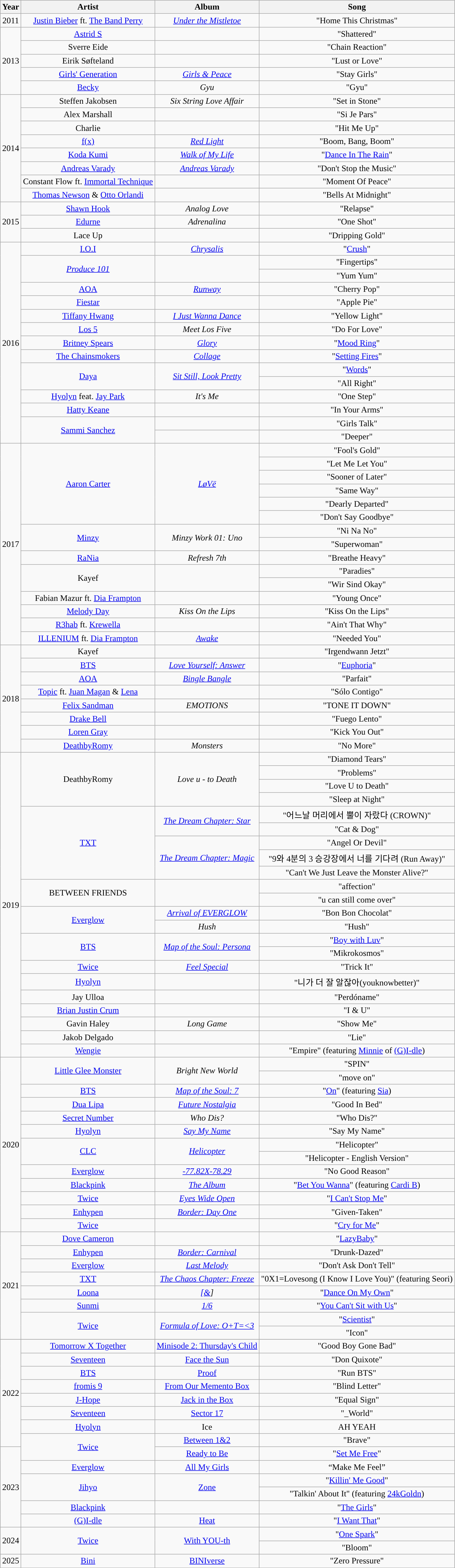<table class="wikitable plainrowheaders" style="text-align:center;">
<tr>
<th>Year</th>
<th>Artist</th>
<th>Album</th>
<th>Song</th>
</tr>
<tr>
<td>2011</td>
<td><a href='#'>Justin Bieber</a> ft. <a href='#'>The Band Perry</a></td>
<td><em><a href='#'>Under the Mistletoe</a></em></td>
<td>"Home This Christmas"</td>
</tr>
<tr>
<td rowspan="5">2013</td>
<td><a href='#'>Astrid S</a></td>
<td></td>
<td>"Shattered"</td>
</tr>
<tr>
<td>Sverre Eide</td>
<td></td>
<td>"Chain Reaction"</td>
</tr>
<tr>
<td>Eirik Søfteland</td>
<td></td>
<td>"Lust or Love"</td>
</tr>
<tr>
<td><a href='#'>Girls' Generation</a></td>
<td><em><a href='#'>Girls & Peace</a></em></td>
<td>"Stay Girls"</td>
</tr>
<tr>
<td><a href='#'>Becky</a></td>
<td><em>Gyu</em></td>
<td>"Gyu"</td>
</tr>
<tr>
<td rowspan="8">2014</td>
<td>Steffen Jakobsen</td>
<td><em>Six String Love Affair</em></td>
<td>"Set in Stone"</td>
</tr>
<tr>
<td>Alex Marshall</td>
<td></td>
<td>"Si Je Pars"</td>
</tr>
<tr>
<td>Charlie</td>
<td></td>
<td>"Hit Me Up"</td>
</tr>
<tr>
<td rowspan="1"><a href='#'>f(x)</a></td>
<td rowspan="1"><em><a href='#'>Red Light</a></em></td>
<td rowspan="1">"Boom, Bang, Boom"</td>
</tr>
<tr>
<td rowspan="1"><a href='#'>Koda Kumi</a></td>
<td rowspan="1"><em><a href='#'>Walk of My Life</a></em></td>
<td rowspan="1">"<a href='#'>Dance In The Rain</a>"</td>
</tr>
<tr>
<td rowspan="1"><a href='#'>Andreas Varady</a></td>
<td rowspan="1"><em><a href='#'>Andreas Varady</a></em></td>
<td rowspan="1">"Don't Stop the Music"</td>
</tr>
<tr>
<td rowspan="1">Constant Flow ft. <a href='#'>Immortal Technique</a></td>
<td></td>
<td rowspan="1">"Moment Of Peace"</td>
</tr>
<tr>
<td rowspan="1"><a href='#'>Thomas Newson</a> & <a href='#'>Otto Orlandi</a></td>
<td></td>
<td rowspan="1">"Bells At Midnight"</td>
</tr>
<tr>
<td rowspan="3">2015</td>
<td rowspan="1"><a href='#'>Shawn Hook</a></td>
<td rowspan="1"><em>Analog Love</em></td>
<td rowspan="1">"Relapse"</td>
</tr>
<tr>
<td rowspan="1"><a href='#'>Edurne</a></td>
<td rowspan="1"><em>Adrenalina</em></td>
<td rowspan="1">"One Shot"</td>
</tr>
<tr>
<td rowspan="1">Lace Up</td>
<td></td>
<td rowspan="1">"Dripping Gold"</td>
</tr>
<tr>
<td rowspan="15">2016</td>
<td rowspan="1"><a href='#'>I.O.I</a></td>
<td rowspan="1"><em><a href='#'>Chrysalis</a></em></td>
<td rowspan="1">"<a href='#'>Crush</a>"</td>
</tr>
<tr>
<td rowspan="2"><em><a href='#'>Produce 101</a></em></td>
<td rowspan="2"></td>
<td rowspan="1">"Fingertips"</td>
</tr>
<tr>
<td rowspan="1">"Yum Yum"</td>
</tr>
<tr>
<td rowspan="1"><a href='#'>AOA</a></td>
<td rowspan="1"><em><a href='#'>Runway</a></em></td>
<td rowspan="1">"Cherry Pop"</td>
</tr>
<tr>
<td rowspan="1"><a href='#'>Fiestar</a></td>
<td></td>
<td rowspan="1">"Apple Pie"</td>
</tr>
<tr>
<td rowspan="1"><a href='#'>Tiffany Hwang</a></td>
<td rowspan="1"><em><a href='#'>I Just Wanna Dance</a></em></td>
<td rowspan="1">"Yellow Light"</td>
</tr>
<tr>
<td rowspan="1"><a href='#'>Los 5</a></td>
<td rowspan="1"><em>Meet Los Five</em></td>
<td rowspan="1">"Do For Love"</td>
</tr>
<tr>
<td rowspan="1"><a href='#'>Britney Spears</a></td>
<td rowspan="1"><em><a href='#'>Glory</a></em></td>
<td rowspan="1">"<a href='#'>Mood Ring</a>"</td>
</tr>
<tr>
<td rowspan="1"><a href='#'>The Chainsmokers</a></td>
<td rowspan="1"><em><a href='#'>Collage</a></em></td>
<td rowspan="1">"<a href='#'>Setting Fires</a>"</td>
</tr>
<tr>
<td rowspan="2"><a href='#'>Daya</a></td>
<td rowspan="2"><em><a href='#'>Sit Still, Look Pretty</a></em></td>
<td rowspan="1">"<a href='#'>Words</a>"</td>
</tr>
<tr>
<td rowspan="1">"All Right"</td>
</tr>
<tr>
<td rowspan="1"><a href='#'>Hyolyn</a> feat. <a href='#'>Jay Park</a></td>
<td rowspan="1"><em>It's Me</em></td>
<td rowspan="1">"One Step"</td>
</tr>
<tr>
<td rowspan="1"><a href='#'>Hatty Keane</a></td>
<td></td>
<td rowspan="1">"In Your Arms"</td>
</tr>
<tr>
<td rowspan="2"><a href='#'>Sammi Sanchez</a></td>
<td></td>
<td rowspan="1">"Girls Talk"</td>
</tr>
<tr>
<td></td>
<td>"Deeper"</td>
</tr>
<tr>
<td rowspan="15">2017</td>
<td rowspan="6"><a href='#'>Aaron Carter</a></td>
<td rowspan="6"><em><a href='#'>LøVë</a></em></td>
<td rowspan="1">"Fool's Gold"</td>
</tr>
<tr>
<td rowspan="1">"Let Me Let You"</td>
</tr>
<tr>
<td rowspan="1">"Sooner of Later"</td>
</tr>
<tr>
<td rowspan="1">"Same Way"</td>
</tr>
<tr>
<td rowspan="1">"Dearly Departed"</td>
</tr>
<tr>
<td rowspan="1">"Don't Say Goodbye"</td>
</tr>
<tr>
<td rowspan="2"><a href='#'>Minzy</a></td>
<td rowspan="2"><em>Minzy Work 01: Uno</em></td>
<td rowspan="1">"Ni Na No"</td>
</tr>
<tr>
<td rowspan="1">"Superwoman"</td>
</tr>
<tr>
<td rowspan="1"><a href='#'>RaNia</a></td>
<td rowspan="1"><em>Refresh 7th</em></td>
<td rowspan="1">"Breathe Heavy"</td>
</tr>
<tr>
<td rowspan="2">Kayef</td>
<td rowspan="2"></td>
<td rowspan="1">"Paradies"</td>
</tr>
<tr>
<td rowspan="1">"Wir Sind Okay"</td>
</tr>
<tr>
<td rowspan="1">Fabian Mazur ft. <a href='#'>Dia Frampton</a></td>
<td rowspan="1"></td>
<td rowspan="1">"Young Once"</td>
</tr>
<tr>
<td rowspan="1"><a href='#'>Melody Day</a></td>
<td rowspan="1"><em>Kiss On the Lips</em></td>
<td rowspan="1">"Kiss On the Lips"</td>
</tr>
<tr>
<td rowspan="1"><a href='#'>R3hab</a> ft. <a href='#'>Krewella</a></td>
<td></td>
<td rowspan="1">"Ain't That Why"</td>
</tr>
<tr>
<td><a href='#'>ILLENIUM</a> ft. <a href='#'>Dia Frampton</a></td>
<td><em><a href='#'>Awake</a></em></td>
<td>"Needed You"</td>
</tr>
<tr>
<td rowspan="8">2018</td>
<td rowspan="1">Kayef</td>
<td rowspan="1"></td>
<td rowspan="1">"Irgendwann Jetzt"</td>
</tr>
<tr>
<td rowspan="1"><a href='#'>BTS</a></td>
<td rowspan="1"><em><a href='#'>Love Yourself: Answer</a></em></td>
<td rowspan="1">"<a href='#'>Euphoria</a>"</td>
</tr>
<tr>
<td rowspan="1"><a href='#'>AOA</a></td>
<td rowspan="1"><em><a href='#'>Bingle Bangle</a></em></td>
<td rowspan="1">"Parfait"</td>
</tr>
<tr>
<td rowspan="1"><a href='#'>Topic</a> ft. <a href='#'>Juan Magan</a> & <a href='#'>Lena</a></td>
<td></td>
<td rowspan="1">"Sólo Contigo"</td>
</tr>
<tr>
<td><a href='#'>Felix Sandman</a></td>
<td><em>EMOTIONS</em></td>
<td>"TONE IT DOWN"</td>
</tr>
<tr>
<td rowspan="1"><a href='#'>Drake Bell</a></td>
<td rowspan="1"></td>
<td rowspan="1">"Fuego Lento"</td>
</tr>
<tr>
<td rowspan="1"><a href='#'>Loren Gray</a></td>
<td rowspan="1"></td>
<td rowspan="1">"Kick You Out"</td>
</tr>
<tr>
<td><a href='#'>DeathbyRomy</a></td>
<td><em>Monsters</em></td>
<td>"No More"</td>
</tr>
<tr>
<td rowspan="22">2019</td>
<td rowspan="4">DeathbyRomy</td>
<td rowspan="4"><em>Love u - to Death</em></td>
<td>"Diamond Tears"</td>
</tr>
<tr>
<td>"Problems"</td>
</tr>
<tr>
<td>"Love U to Death"</td>
</tr>
<tr>
<td>"Sleep at Night"</td>
</tr>
<tr>
<td rowspan="5"><a href='#'>TXT</a></td>
<td rowspan="2"><em><a href='#'>The Dream Chapter: Star</a></em></td>
<td>"어느날 머리에서 뿔이 자랐다 (CROWN)"</td>
</tr>
<tr>
<td>"Cat & Dog"</td>
</tr>
<tr>
<td rowspan="3"><em><a href='#'>The Dream Chapter: Magic</a></em></td>
<td>"Angel Or Devil"</td>
</tr>
<tr>
<td>"9와 4분의 3 승강장에서 너를 기다려 (Run Away)"</td>
</tr>
<tr>
<td>"Can't We Just Leave the Monster Alive?"</td>
</tr>
<tr>
<td rowspan="2">BETWEEN FRIENDS</td>
<td rowspan="2"></td>
<td>"affection"</td>
</tr>
<tr>
<td>"u can still come over"</td>
</tr>
<tr>
<td rowspan="2"><a href='#'>Everglow</a></td>
<td><em><a href='#'>Arrival of EVERGLOW</a></em></td>
<td>"Bon Bon Chocolat"</td>
</tr>
<tr>
<td><em>Hush</em></td>
<td>"Hush"</td>
</tr>
<tr>
<td rowspan="2"><a href='#'>BTS</a></td>
<td rowspan="2"><em><a href='#'>Map of the Soul: Persona</a></em></td>
<td>"<a href='#'>Boy with Luv</a>"</td>
</tr>
<tr>
<td>"Mikrokosmos"</td>
</tr>
<tr>
<td><a href='#'>Twice</a></td>
<td><em><a href='#'>Feel Special</a></em></td>
<td>"Trick It"</td>
</tr>
<tr>
<td><a href='#'>Hyolyn</a></td>
<td></td>
<td>"니가 더 잘 알잖아(youknowbetter)"</td>
</tr>
<tr>
<td>Jay Ulloa</td>
<td></td>
<td>"Perdóname"</td>
</tr>
<tr>
<td><a href='#'>Brian Justin Crum</a></td>
<td></td>
<td>"I & U"</td>
</tr>
<tr>
<td>Gavin Haley</td>
<td><em>Long Game</em></td>
<td>"Show Me"</td>
</tr>
<tr>
<td>Jakob Delgado</td>
<td></td>
<td>"Lie"</td>
</tr>
<tr>
<td><a href='#'>Wengie</a></td>
<td></td>
<td>"Empire" (featuring <a href='#'>Minnie</a> of <a href='#'>(G)I-dle</a>)</td>
</tr>
<tr>
<td rowspan="13">2020</td>
<td rowspan="2"><a href='#'>Little Glee Monster</a></td>
<td rowspan="2"><em>Bright New World</em></td>
<td>"SPIN"</td>
</tr>
<tr>
<td>"move on"</td>
</tr>
<tr>
<td><a href='#'>BTS</a></td>
<td><em><a href='#'>Map of the Soul: 7</a></em></td>
<td>"<a href='#'>On</a>" (featuring <a href='#'>Sia</a>)</td>
</tr>
<tr>
<td><a href='#'>Dua Lipa</a></td>
<td><em><a href='#'>Future Nostalgia</a></em></td>
<td>"Good In Bed"</td>
</tr>
<tr>
<td><a href='#'>Secret Number</a></td>
<td><em>Who Dis?</em></td>
<td>"Who Dis?"</td>
</tr>
<tr>
<td><a href='#'>Hyolyn</a></td>
<td><em><a href='#'>Say My Name</a></em></td>
<td>"Say My Name"</td>
</tr>
<tr>
<td rowspan="2"><a href='#'>CLC</a></td>
<td rowspan="2"><em><a href='#'>Helicopter</a></em></td>
<td>"Helicopter"</td>
</tr>
<tr>
<td>"Helicopter - English Version"</td>
</tr>
<tr>
<td><a href='#'>Everglow</a></td>
<td><em><a href='#'>-77.82X-78.29</a></em></td>
<td>"No Good Reason"</td>
</tr>
<tr>
<td><a href='#'>Blackpink</a></td>
<td><em><a href='#'>The Album</a></em></td>
<td>"<a href='#'>Bet You Wanna</a>" (featuring <a href='#'>Cardi B</a>)</td>
</tr>
<tr>
<td><a href='#'>Twice</a></td>
<td><em><a href='#'>Eyes Wide Open</a></em></td>
<td>"<a href='#'>I Can't Stop Me</a>"</td>
</tr>
<tr>
<td><a href='#'>Enhypen</a></td>
<td><em><a href='#'>Border: Day One</a></em></td>
<td>"Given-Taken"</td>
</tr>
<tr>
<td><a href='#'>Twice</a></td>
<td></td>
<td>"<a href='#'>Cry for Me</a>"</td>
</tr>
<tr>
<td rowspan="8">2021</td>
<td><a href='#'>Dove Cameron</a></td>
<td></td>
<td>"<a href='#'>LazyBaby</a>"</td>
</tr>
<tr>
<td><a href='#'>Enhypen</a></td>
<td><em><a href='#'>Border: Carnival</a></em></td>
<td>"Drunk-Dazed"</td>
</tr>
<tr>
<td><a href='#'>Everglow</a></td>
<td><em><a href='#'>Last Melody</a></em></td>
<td>"Don't Ask Don't Tell"</td>
</tr>
<tr>
<td><a href='#'>TXT</a></td>
<td><em><a href='#'>The Chaos Chapter: Freeze</a></em></td>
<td>"0X1=Lovesong (I Know I Love You)" (featuring Seori)</td>
</tr>
<tr>
<td><a href='#'>Loona</a></td>
<td><em><a href='#'>[&</a>]</em></td>
<td>"<a href='#'>Dance On My Own</a>"</td>
</tr>
<tr>
<td><a href='#'>Sunmi</a></td>
<td><em><a href='#'>1/6</a></em></td>
<td>"<a href='#'>You Can't Sit with Us</a>"</td>
</tr>
<tr>
<td rowspan="2"><a href='#'>Twice</a></td>
<td rowspan="2"><em><a href='#'>Formula of Love: O+T=<3</a></em></td>
<td>"<a href='#'>Scientist</a>"</td>
</tr>
<tr>
<td>"Icon"</td>
</tr>
<tr>
</tr>
<tr>
<td rowspan="8">2022</td>
<td><a href='#'>Tomorrow X Together</a></td>
<td><a href='#'>Minisode 2: Thursday's Child</a></td>
<td>"Good Boy Gone Bad"</td>
</tr>
<tr>
<td><a href='#'>Seventeen</a></td>
<td><a href='#'>Face the Sun</a><em></td>
<td>"Don Quixote"</td>
</tr>
<tr>
<td><a href='#'>BTS</a></td>
<td></em><a href='#'>Proof</a><em></td>
<td>"Run BTS"</td>
</tr>
<tr>
<td><a href='#'>fromis 9</a></td>
<td></em><a href='#'>From Our Memento Box</a><em></td>
<td>"Blind Letter"</td>
</tr>
<tr>
<td><a href='#'>J-Hope</a></td>
<td></em><a href='#'>Jack in the Box</a><em></td>
<td>"Equal Sign"</td>
</tr>
<tr>
<td><a href='#'>Seventeen</a></td>
<td></em><a href='#'>Sector 17</a><em></td>
<td>"_World"</td>
</tr>
<tr>
<td><a href='#'>Hyolyn</a></td>
<td></em>Ice<em></td>
<td>AH YEAH</td>
</tr>
<tr>
<td rowspan="2"><a href='#'>Twice</a></td>
<td></em><a href='#'>Between 1&2</a><em></td>
<td>"Brave"</td>
</tr>
<tr>
<td rowspan="6">2023</td>
<td></em><a href='#'>Ready to Be</a><em></td>
<td>"<a href='#'>Set Me Free</a>"</td>
</tr>
<tr>
<td><a href='#'>Everglow</a></td>
<td><a href='#'>All My Girls</a></td>
<td>“Make Me Feel”</td>
</tr>
<tr>
<td rowspan="2"><a href='#'>Jihyo</a></td>
<td rowspan="2"></em><a href='#'>Zone</a><em></td>
<td>"<a href='#'>Killin' Me Good</a>"</td>
</tr>
<tr>
<td>"Talkin' About It" (featuring <a href='#'>24kGoldn</a>)</td>
</tr>
<tr>
<td><a href='#'>Blackpink</a></td>
<td></td>
<td>"<a href='#'>The Girls</a>"</td>
</tr>
<tr>
<td><a href='#'>(G)I-dle</a></td>
<td></em><a href='#'>Heat</a><em></td>
<td>"<a href='#'>I Want That</a>"</td>
</tr>
<tr>
<td rowspan="2">2024</td>
<td rowspan="2"><a href='#'>Twice</a></td>
<td rowspan="2"></em><a href='#'>With YOU-th</a><em></td>
<td>"<a href='#'>One Spark</a>"</td>
</tr>
<tr>
<td>"Bloom"</td>
</tr>
<tr>
<td>2025</td>
<td><a href='#'>Bini</a></td>
<td></em><a href='#'>BINIverse</a><em></td>
<td>"Zero Pressure"</td>
</tr>
</table>
